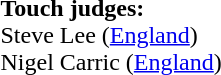<table style="width:100%">
<tr>
<td><br><strong>Touch judges:</strong>
<br>Steve Lee (<a href='#'>England</a>)
<br>Nigel Carric (<a href='#'>England</a>)</td>
</tr>
</table>
